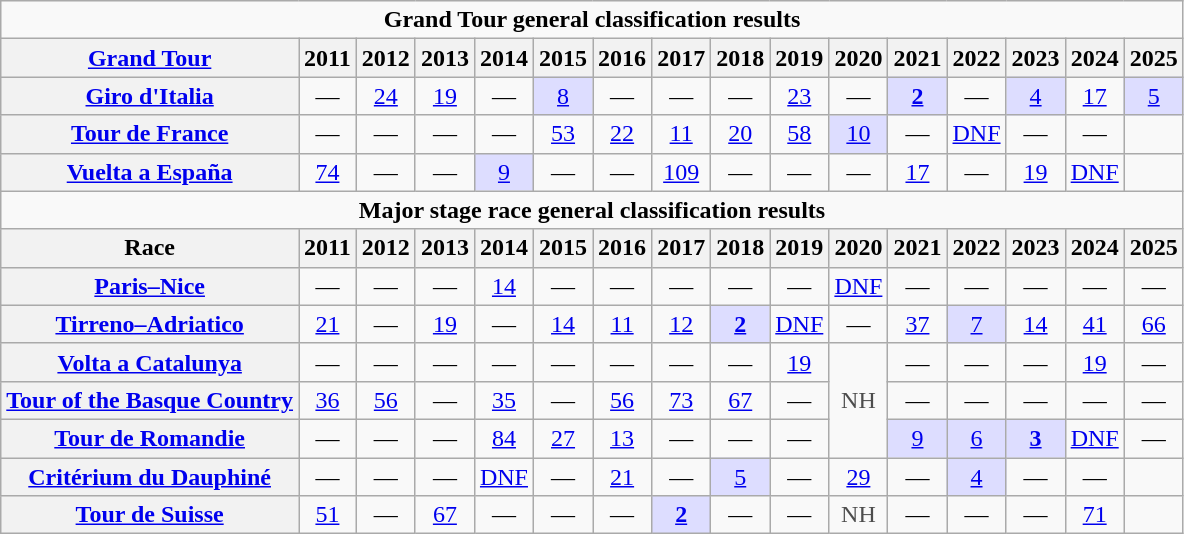<table class="wikitable plainrowheaders">
<tr>
<td colspan=16 align="center"><strong>Grand Tour general classification results</strong></td>
</tr>
<tr>
<th scope="col"><a href='#'>Grand Tour</a></th>
<th scope="col">2011</th>
<th scope="col">2012</th>
<th scope="col">2013</th>
<th scope="col">2014</th>
<th scope="col">2015</th>
<th scope="col">2016</th>
<th scope="col">2017</th>
<th scope="col">2018</th>
<th scope="col">2019</th>
<th scope="col">2020</th>
<th scope="col">2021</th>
<th scope="col">2022</th>
<th scope="col">2023</th>
<th scope="col">2024</th>
<th scope="col">2025</th>
</tr>
<tr style="text-align:center;">
<th scope="row"> <a href='#'>Giro d'Italia</a></th>
<td>—</td>
<td><a href='#'>24</a></td>
<td><a href='#'>19</a></td>
<td>—</td>
<td style="background:#ddf;"><a href='#'>8</a></td>
<td>—</td>
<td>—</td>
<td>—</td>
<td><a href='#'>23</a></td>
<td>—</td>
<td style="background:#ddf;"><a href='#'><strong>2</strong></a></td>
<td>—</td>
<td style="background:#ddf;"><a href='#'>4</a></td>
<td><a href='#'>17</a></td>
<td style="background:#ddf;"><a href='#'>5</a></td>
</tr>
<tr style="text-align:center;">
<th scope="row"> <a href='#'>Tour de France</a></th>
<td>—</td>
<td>—</td>
<td>—</td>
<td>—</td>
<td><a href='#'>53</a></td>
<td><a href='#'>22</a></td>
<td><a href='#'>11</a></td>
<td><a href='#'>20</a></td>
<td><a href='#'>58</a></td>
<td style="background:#ddf;"><a href='#'>10</a></td>
<td>—</td>
<td><a href='#'>DNF</a></td>
<td>—</td>
<td>—</td>
<td></td>
</tr>
<tr style="text-align:center;">
<th scope="row"> <a href='#'>Vuelta a España</a></th>
<td><a href='#'>74</a></td>
<td>—</td>
<td>—</td>
<td style="background:#ddf;"><a href='#'>9</a></td>
<td>—</td>
<td>—</td>
<td><a href='#'>109</a></td>
<td>—</td>
<td>—</td>
<td>—</td>
<td><a href='#'>17</a></td>
<td>—</td>
<td><a href='#'>19</a></td>
<td><a href='#'>DNF</a></td>
<td></td>
</tr>
<tr>
<td colspan=16 align="center"><strong>Major stage race general classification results</strong></td>
</tr>
<tr>
<th scope="col">Race</th>
<th scope="col">2011</th>
<th scope="col">2012</th>
<th scope="col">2013</th>
<th scope="col">2014</th>
<th scope="col">2015</th>
<th scope="col">2016</th>
<th scope="col">2017</th>
<th scope="col">2018</th>
<th scope="col">2019</th>
<th scope="col">2020</th>
<th scope="col">2021</th>
<th scope="col">2022</th>
<th scope="col">2023</th>
<th scope="col">2024</th>
<th scope="col">2025</th>
</tr>
<tr style="text-align:center;">
<th scope="row"> <a href='#'>Paris–Nice</a></th>
<td>—</td>
<td>—</td>
<td>—</td>
<td><a href='#'>14</a></td>
<td>—</td>
<td>—</td>
<td>—</td>
<td>—</td>
<td>—</td>
<td><a href='#'>DNF</a></td>
<td>—</td>
<td>—</td>
<td>—</td>
<td>—</td>
<td>—</td>
</tr>
<tr style="text-align:center;">
<th scope="row"> <a href='#'>Tirreno–Adriatico</a></th>
<td><a href='#'>21</a></td>
<td>—</td>
<td><a href='#'>19</a></td>
<td>—</td>
<td><a href='#'>14</a></td>
<td><a href='#'>11</a></td>
<td><a href='#'>12</a></td>
<td style="background:#ddf;"><a href='#'><strong>2</strong></a></td>
<td><a href='#'>DNF</a></td>
<td>—</td>
<td><a href='#'>37</a></td>
<td style="background:#ddf;"><a href='#'>7</a></td>
<td><a href='#'>14</a></td>
<td><a href='#'>41</a></td>
<td><a href='#'>66</a></td>
</tr>
<tr style="text-align:center;">
<th scope="row"> <a href='#'>Volta a Catalunya</a></th>
<td>—</td>
<td>—</td>
<td>—</td>
<td>—</td>
<td>—</td>
<td>—</td>
<td>—</td>
<td>—</td>
<td><a href='#'>19</a></td>
<td style="color:#4d4d4d;" rowspan=3>NH</td>
<td>—</td>
<td>—</td>
<td>—</td>
<td><a href='#'>19</a></td>
<td>—</td>
</tr>
<tr style="text-align:center;">
<th scope="row"> <a href='#'>Tour of the Basque Country</a></th>
<td><a href='#'>36</a></td>
<td><a href='#'>56</a></td>
<td>—</td>
<td><a href='#'>35</a></td>
<td>—</td>
<td><a href='#'>56</a></td>
<td><a href='#'>73</a></td>
<td><a href='#'>67</a></td>
<td>—</td>
<td>—</td>
<td>—</td>
<td>—</td>
<td>—</td>
<td>—</td>
</tr>
<tr style="text-align:center;">
<th scope="row"> <a href='#'>Tour de Romandie</a></th>
<td>—</td>
<td>—</td>
<td>—</td>
<td><a href='#'>84</a></td>
<td><a href='#'>27</a></td>
<td><a href='#'>13</a></td>
<td>—</td>
<td>—</td>
<td>—</td>
<td style="background:#ddf;"><a href='#'>9</a></td>
<td style="background:#ddf;"><a href='#'>6</a></td>
<td style="background:#ddf;"><a href='#'><strong>3</strong></a></td>
<td><a href='#'>DNF</a></td>
<td>—</td>
</tr>
<tr style="text-align:center;">
<th scope="row"> <a href='#'>Critérium du Dauphiné</a></th>
<td>—</td>
<td>—</td>
<td>—</td>
<td><a href='#'>DNF</a></td>
<td>—</td>
<td><a href='#'>21</a></td>
<td>—</td>
<td style="background:#ddf;"><a href='#'>5</a></td>
<td>—</td>
<td><a href='#'>29</a></td>
<td>—</td>
<td style="background:#ddf;"><a href='#'>4</a></td>
<td>—</td>
<td>—</td>
<td></td>
</tr>
<tr style="text-align:center;">
<th scope="row"> <a href='#'>Tour de Suisse</a></th>
<td><a href='#'>51</a></td>
<td>—</td>
<td><a href='#'>67</a></td>
<td>—</td>
<td>—</td>
<td>—</td>
<td style="background:#ddf;"><a href='#'><strong>2</strong></a></td>
<td>—</td>
<td>—</td>
<td style="color:#4d4d4d;">NH</td>
<td>—</td>
<td>—</td>
<td>—</td>
<td><a href='#'>71</a></td>
<td></td>
</tr>
</table>
